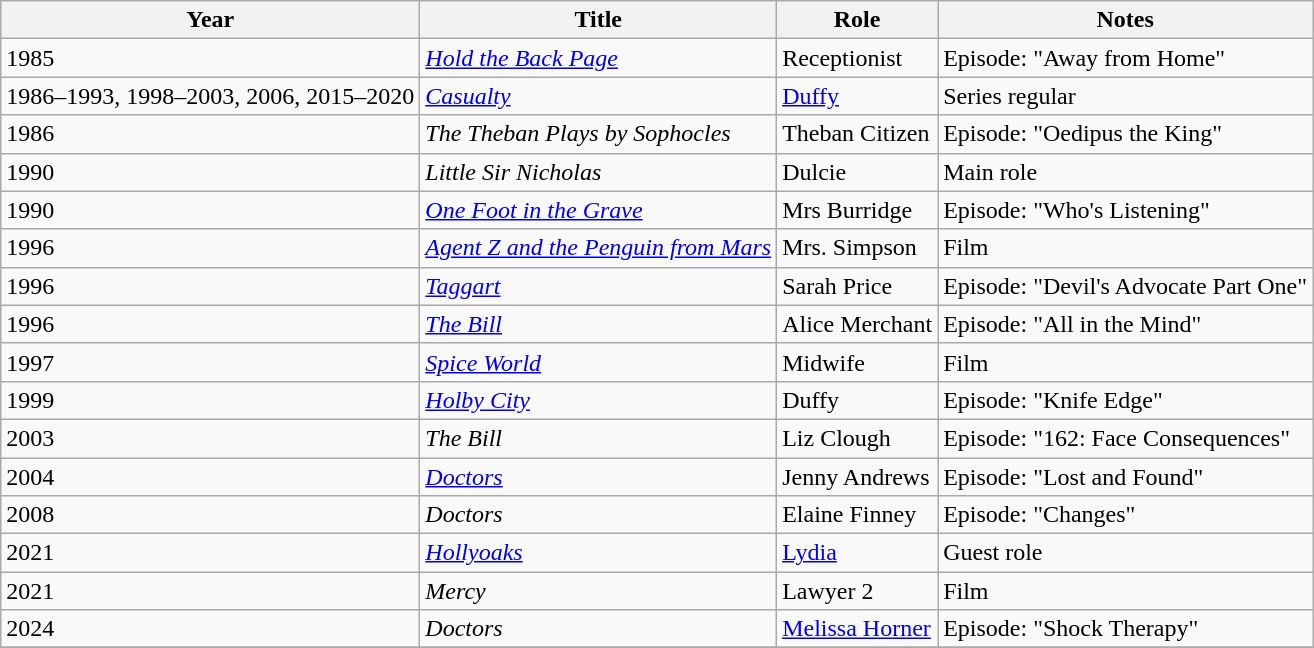<table class="wikitable">
<tr>
<th>Year</th>
<th>Title</th>
<th>Role</th>
<th>Notes</th>
</tr>
<tr>
<td>1985</td>
<td><em><a href='#'>Hold the Back Page</a></em></td>
<td>Receptionist</td>
<td>Episode: "Away from Home"</td>
</tr>
<tr>
<td>1986–1993, 1998–2003, 2006, 2015–2020</td>
<td><em><a href='#'>Casualty</a></em></td>
<td><a href='#'>Duffy</a></td>
<td>Series regular</td>
</tr>
<tr>
<td>1986</td>
<td><em>The Theban Plays by Sophocles</em></td>
<td>Theban Citizen</td>
<td>Episode: "Oedipus the King"</td>
</tr>
<tr>
<td>1990</td>
<td><em>Little Sir Nicholas</em></td>
<td>Dulcie</td>
<td>Main role</td>
</tr>
<tr>
<td>1990</td>
<td><em><a href='#'>One Foot in the Grave</a></em></td>
<td>Mrs Burridge</td>
<td>Episode: "Who's Listening"</td>
</tr>
<tr>
<td>1996</td>
<td><em><a href='#'>Agent Z and the Penguin from Mars</a></em></td>
<td>Mrs. Simpson</td>
<td>Film</td>
</tr>
<tr>
<td>1996</td>
<td><em><a href='#'>Taggart</a></em></td>
<td>Sarah Price</td>
<td>Episode: "Devil's Advocate Part One"</td>
</tr>
<tr>
<td>1996</td>
<td><em><a href='#'>The Bill</a></em></td>
<td>Alice Merchant</td>
<td>Episode: "All in the Mind"</td>
</tr>
<tr>
<td>1997</td>
<td><em><a href='#'>Spice World</a></em></td>
<td>Midwife</td>
<td>Film</td>
</tr>
<tr>
<td>1999</td>
<td><em><a href='#'>Holby City</a></em></td>
<td>Duffy</td>
<td>Episode: "Knife Edge"</td>
</tr>
<tr>
<td>2003</td>
<td><em>The Bill</em></td>
<td>Liz Clough</td>
<td>Episode: "162: Face Consequences"</td>
</tr>
<tr>
<td>2004</td>
<td><em><a href='#'>Doctors</a></em></td>
<td>Jenny Andrews</td>
<td>Episode: "Lost and Found"</td>
</tr>
<tr>
<td>2008</td>
<td><em>Doctors</em></td>
<td>Elaine Finney</td>
<td>Episode: "Changes"</td>
</tr>
<tr>
<td>2021</td>
<td><em><a href='#'>Hollyoaks</a></em></td>
<td><a href='#'>Lydia</a></td>
<td>Guest role</td>
</tr>
<tr>
<td>2021</td>
<td><em>Mercy</em></td>
<td>Lawyer 2</td>
<td>Film</td>
</tr>
<tr>
<td>2024</td>
<td><em>Doctors</em></td>
<td><a href='#'>Melissa Horner</a></td>
<td>Episode: "Shock Therapy"</td>
</tr>
<tr>
</tr>
</table>
